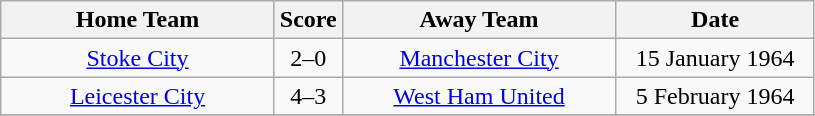<table class="wikitable" style="text-align:center;">
<tr>
<th width=175>Home Team</th>
<th width=20>Score</th>
<th width=175>Away Team</th>
<th width=125>Date</th>
</tr>
<tr>
<td><a href='#'>Stoke City</a></td>
<td>2–0</td>
<td><a href='#'>Manchester City</a></td>
<td>15 January 1964</td>
</tr>
<tr>
<td><a href='#'>Leicester City</a></td>
<td>4–3</td>
<td><a href='#'>West Ham United</a></td>
<td>5 February 1964</td>
</tr>
<tr>
</tr>
</table>
